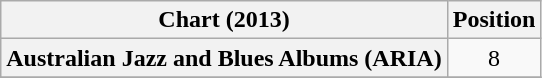<table class="wikitable sortable plainrowheaders" style="text-align:center">
<tr>
<th scope="col">Chart (2013)</th>
<th scope="col">Position</th>
</tr>
<tr>
<th scope="row">Australian Jazz and Blues Albums (ARIA)</th>
<td>8</td>
</tr>
<tr>
</tr>
</table>
